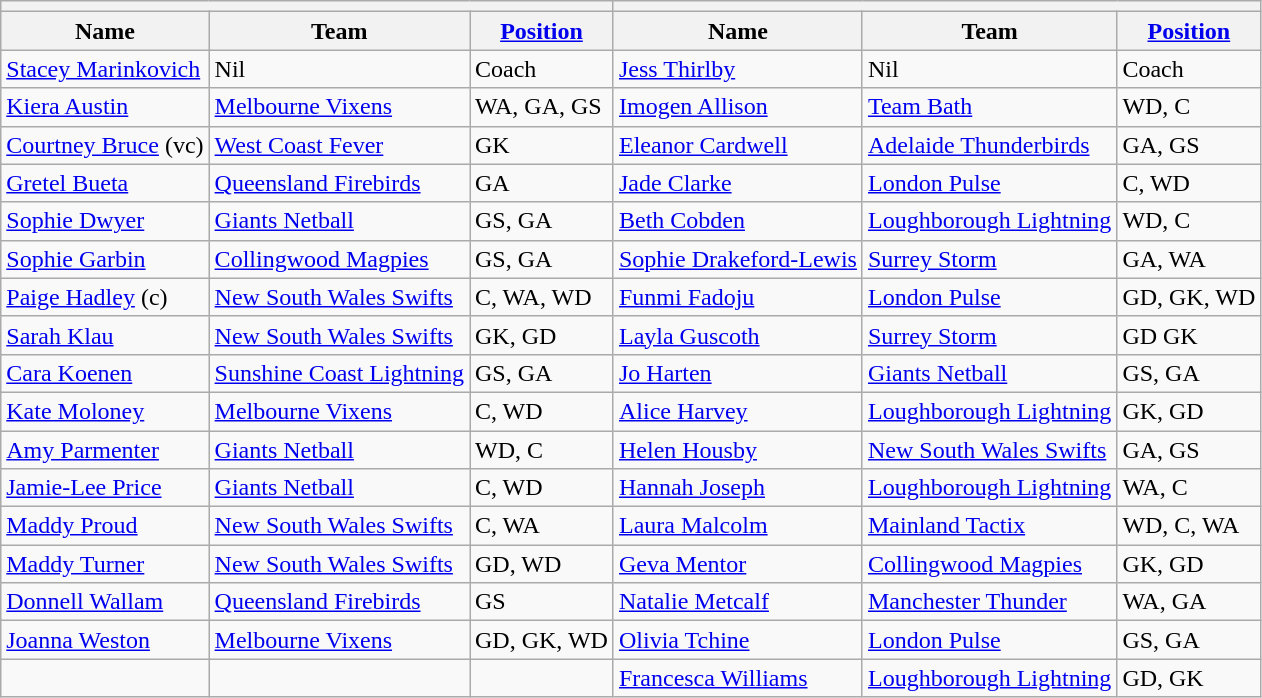<table align="center" class="wikitable">
<tr>
<th colspan="3"></th>
<th colspan="3"></th>
</tr>
<tr>
<th>Name</th>
<th>Team</th>
<th><a href='#'>Position</a></th>
<th>Name</th>
<th>Team</th>
<th><a href='#'>Position</a></th>
</tr>
<tr>
<td><a href='#'>Stacey Marinkovich</a></td>
<td>Nil</td>
<td>Coach</td>
<td><a href='#'>Jess Thirlby</a></td>
<td>Nil</td>
<td>Coach</td>
</tr>
<tr>
<td><a href='#'>Kiera Austin</a></td>
<td><a href='#'>Melbourne Vixens</a></td>
<td>WA, GA, GS</td>
<td><a href='#'>Imogen Allison</a></td>
<td><a href='#'>Team Bath</a></td>
<td>WD, C</td>
</tr>
<tr>
<td><a href='#'>Courtney Bruce</a> (vc)</td>
<td><a href='#'>West Coast Fever</a></td>
<td>GK</td>
<td><a href='#'>Eleanor Cardwell</a></td>
<td><a href='#'>Adelaide Thunderbirds</a></td>
<td>GA, GS</td>
</tr>
<tr>
<td><a href='#'>Gretel Bueta</a></td>
<td><a href='#'>Queensland Firebirds</a></td>
<td>GA</td>
<td><a href='#'>Jade Clarke</a></td>
<td><a href='#'>London Pulse</a></td>
<td>C, WD</td>
</tr>
<tr>
<td><a href='#'>Sophie Dwyer</a></td>
<td><a href='#'>Giants Netball</a></td>
<td>GS, GA</td>
<td><a href='#'>Beth Cobden</a></td>
<td><a href='#'>Loughborough Lightning</a></td>
<td>WD, C</td>
</tr>
<tr>
<td><a href='#'>Sophie Garbin</a></td>
<td><a href='#'>Collingwood Magpies</a></td>
<td>GS, GA</td>
<td><a href='#'>Sophie Drakeford-Lewis</a></td>
<td><a href='#'>Surrey Storm</a></td>
<td>GA, WA</td>
</tr>
<tr>
<td><a href='#'>Paige Hadley</a> (c)</td>
<td><a href='#'>New South Wales Swifts</a></td>
<td>C, WA, WD</td>
<td><a href='#'>Funmi Fadoju</a></td>
<td><a href='#'>London Pulse</a></td>
<td>GD, GK, WD</td>
</tr>
<tr>
<td><a href='#'>Sarah Klau</a></td>
<td><a href='#'>New South Wales Swifts</a></td>
<td>GK, GD</td>
<td><a href='#'>Layla Guscoth</a></td>
<td><a href='#'>Surrey Storm</a></td>
<td>GD GK</td>
</tr>
<tr>
<td><a href='#'>Cara Koenen</a></td>
<td><a href='#'>Sunshine Coast Lightning</a></td>
<td>GS, GA</td>
<td><a href='#'>Jo Harten</a></td>
<td><a href='#'>Giants Netball</a></td>
<td>GS, GA</td>
</tr>
<tr>
<td><a href='#'>Kate Moloney</a></td>
<td><a href='#'>Melbourne Vixens</a></td>
<td>C, WD</td>
<td><a href='#'>Alice Harvey</a></td>
<td><a href='#'>Loughborough Lightning</a></td>
<td>GK, GD</td>
</tr>
<tr>
<td><a href='#'>Amy Parmenter</a></td>
<td><a href='#'>Giants Netball</a></td>
<td>WD, C</td>
<td><a href='#'>Helen Housby</a></td>
<td><a href='#'>New South Wales Swifts</a></td>
<td>GA, GS</td>
</tr>
<tr>
<td><a href='#'>Jamie-Lee Price</a></td>
<td><a href='#'>Giants Netball</a></td>
<td>C, WD</td>
<td><a href='#'>Hannah Joseph</a></td>
<td><a href='#'>Loughborough Lightning</a></td>
<td>WA, C</td>
</tr>
<tr>
<td><a href='#'>Maddy Proud</a></td>
<td><a href='#'>New South Wales Swifts</a></td>
<td>C, WA</td>
<td><a href='#'>Laura Malcolm</a></td>
<td><a href='#'>Mainland Tactix</a></td>
<td>WD, C, WA</td>
</tr>
<tr>
<td><a href='#'>Maddy Turner</a></td>
<td><a href='#'>New South Wales Swifts</a></td>
<td>GD, WD</td>
<td><a href='#'>Geva Mentor</a></td>
<td><a href='#'>Collingwood Magpies</a></td>
<td>GK, GD</td>
</tr>
<tr>
<td><a href='#'>Donnell Wallam</a></td>
<td><a href='#'>Queensland Firebirds</a></td>
<td>GS</td>
<td><a href='#'>Natalie Metcalf</a></td>
<td><a href='#'>Manchester Thunder</a></td>
<td>WA, GA</td>
</tr>
<tr>
<td><a href='#'>Joanna Weston</a></td>
<td><a href='#'>Melbourne Vixens</a></td>
<td>GD, GK, WD</td>
<td><a href='#'>Olivia Tchine</a></td>
<td><a href='#'>London Pulse</a></td>
<td>GS, GA</td>
</tr>
<tr>
<td></td>
<td></td>
<td></td>
<td><a href='#'>Francesca Williams</a></td>
<td><a href='#'>Loughborough Lightning</a></td>
<td>GD, GK</td>
</tr>
</table>
